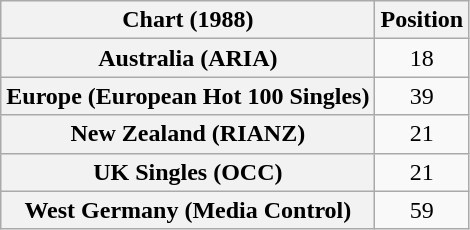<table class="wikitable sortable plainrowheaders" style="text-align:center">
<tr>
<th scope="col">Chart (1988)</th>
<th scope="col">Position</th>
</tr>
<tr>
<th scope="row">Australia (ARIA)</th>
<td>18</td>
</tr>
<tr>
<th scope="row">Europe (European Hot 100 Singles)</th>
<td>39</td>
</tr>
<tr>
<th scope="row">New Zealand (RIANZ)</th>
<td>21</td>
</tr>
<tr>
<th scope="row">UK Singles (OCC)</th>
<td>21</td>
</tr>
<tr>
<th scope="row">West Germany (Media Control)</th>
<td>59</td>
</tr>
</table>
